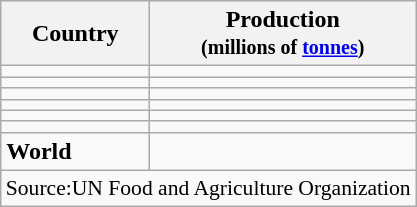<table class="wikitable floatright">
<tr>
<th>Country</th>
<th abbr="Production">Production<br><small>(millions of <a href='#'>tonnes</a>)</small></th>
</tr>
<tr>
<td></td>
<td></td>
</tr>
<tr>
<td></td>
<td></td>
</tr>
<tr>
<td></td>
<td></td>
</tr>
<tr>
<td></td>
<td></td>
</tr>
<tr>
<td></td>
<td></td>
</tr>
<tr>
<td></td>
<td></td>
</tr>
<tr>
<td><strong>World</strong></td>
<td></td>
</tr>
<tr>
<td colspan="2" style="font-size:90%;">Source:UN Food and Agriculture Organization</td>
</tr>
</table>
